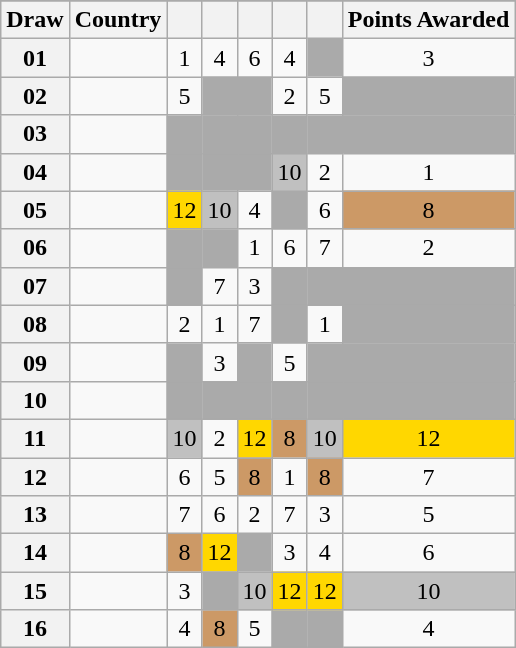<table class="sortable wikitable collapsible plainrowheaders" style="text-align:center;">
<tr>
</tr>
<tr>
<th scope="col">Draw</th>
<th scope="col">Country</th>
<th scope="col"><small></small></th>
<th scope="col"><small></small></th>
<th scope="col"><small></small></th>
<th scope="col"><small></small></th>
<th scope="col"><small></small></th>
<th scope="col">Points Awarded</th>
</tr>
<tr>
<th scope="row" style="text-align:center;">01</th>
<td style="text-align:left;"></td>
<td>1</td>
<td>4</td>
<td>6</td>
<td>4</td>
<td style="background:#AAAAAA;"></td>
<td>3</td>
</tr>
<tr>
<th scope="row" style="text-align:center;">02</th>
<td style="text-align:left;"></td>
<td>5</td>
<td style="background:#AAAAAA;"></td>
<td style="background:#AAAAAA;"></td>
<td>2</td>
<td>5</td>
<td style="background:#AAAAAA;"></td>
</tr>
<tr class="sortbottom">
<th scope="row" style="text-align:center;">03</th>
<td style="text-align:left;"></td>
<td style="background:#AAAAAA;"></td>
<td style="background:#AAAAAA;"></td>
<td style="background:#AAAAAA;"></td>
<td style="background:#AAAAAA;"></td>
<td style="background:#AAAAAA;"></td>
<td style="background:#AAAAAA;"></td>
</tr>
<tr>
<th scope="row" style="text-align:center;">04</th>
<td style="text-align:left;"></td>
<td style="background:#AAAAAA;"></td>
<td style="background:#AAAAAA;"></td>
<td style="background:#AAAAAA;"></td>
<td style="background:silver;">10</td>
<td>2</td>
<td>1</td>
</tr>
<tr>
<th scope="row" style="text-align:center;">05</th>
<td style="text-align:left;"></td>
<td style="background:gold;">12</td>
<td style="background:silver;">10</td>
<td>4</td>
<td style="background:#AAAAAA;"></td>
<td>6</td>
<td style="background:#CC9966;">8</td>
</tr>
<tr>
<th scope="row" style="text-align:center;">06</th>
<td style="text-align:left;"></td>
<td style="background:#AAAAAA;"></td>
<td style="background:#AAAAAA;"></td>
<td>1</td>
<td>6</td>
<td>7</td>
<td>2</td>
</tr>
<tr>
<th scope="row" style="text-align:center;">07</th>
<td style="text-align:left;"></td>
<td style="background:#AAAAAA;"></td>
<td>7</td>
<td>3</td>
<td style="background:#AAAAAA;"></td>
<td style="background:#AAAAAA;"></td>
<td style="background:#AAAAAA;"></td>
</tr>
<tr>
<th scope="row" style="text-align:center;">08</th>
<td style="text-align:left;"></td>
<td>2</td>
<td>1</td>
<td>7</td>
<td style="background:#AAAAAA;"></td>
<td>1</td>
<td style="background:#AAAAAA;"></td>
</tr>
<tr>
<th scope="row" style="text-align:center;">09</th>
<td style="text-align:left;"></td>
<td style="background:#AAAAAA;"></td>
<td>3</td>
<td style="background:#AAAAAA;"></td>
<td>5</td>
<td style="background:#AAAAAA;"></td>
<td style="background:#AAAAAA;"></td>
</tr>
<tr>
<th scope="row" style="text-align:center;">10</th>
<td style="text-align:left;"></td>
<td style="background:#AAAAAA;"></td>
<td style="background:#AAAAAA;"></td>
<td style="background:#AAAAAA;"></td>
<td style="background:#AAAAAA;"></td>
<td style="background:#AAAAAA;"></td>
<td style="background:#AAAAAA;"></td>
</tr>
<tr>
<th scope="row" style="text-align:center;">11</th>
<td style="text-align:left;"></td>
<td style="background:silver;">10</td>
<td>2</td>
<td style="background:gold;">12</td>
<td style="background:#CC9966;">8</td>
<td style="background:silver;">10</td>
<td style="background:gold;">12</td>
</tr>
<tr>
<th scope="row" style="text-align:center;">12</th>
<td style="text-align:left;"></td>
<td>6</td>
<td>5</td>
<td style="background:#CC9966;">8</td>
<td>1</td>
<td style="background:#CC9966;">8</td>
<td>7</td>
</tr>
<tr>
<th scope="row" style="text-align:center;">13</th>
<td style="text-align:left;"></td>
<td>7</td>
<td>6</td>
<td>2</td>
<td>7</td>
<td>3</td>
<td>5</td>
</tr>
<tr>
<th scope="row" style="text-align:center;">14</th>
<td style="text-align:left;"></td>
<td style="background:#CC9966;">8</td>
<td style="background:gold;">12</td>
<td style="background:#AAAAAA;"></td>
<td>3</td>
<td>4</td>
<td>6</td>
</tr>
<tr>
<th scope="row" style="text-align:center;">15</th>
<td style="text-align:left;"></td>
<td>3</td>
<td style="background:#AAAAAA;"></td>
<td style="background:silver;">10</td>
<td style="background:gold;">12</td>
<td style="background:gold;">12</td>
<td style="background:silver;">10</td>
</tr>
<tr>
<th scope="row" style="text-align:center;">16</th>
<td style="text-align:left;"></td>
<td>4</td>
<td style="background:#CC9966;">8</td>
<td>5</td>
<td style="background:#AAAAAA;"></td>
<td style="background:#AAAAAA;"></td>
<td>4</td>
</tr>
</table>
